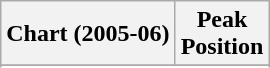<table class="wikitable sortable">
<tr>
<th>Chart (2005-06)</th>
<th>Peak<br>Position</th>
</tr>
<tr>
</tr>
<tr>
</tr>
<tr>
</tr>
<tr>
</tr>
<tr>
</tr>
<tr>
</tr>
</table>
